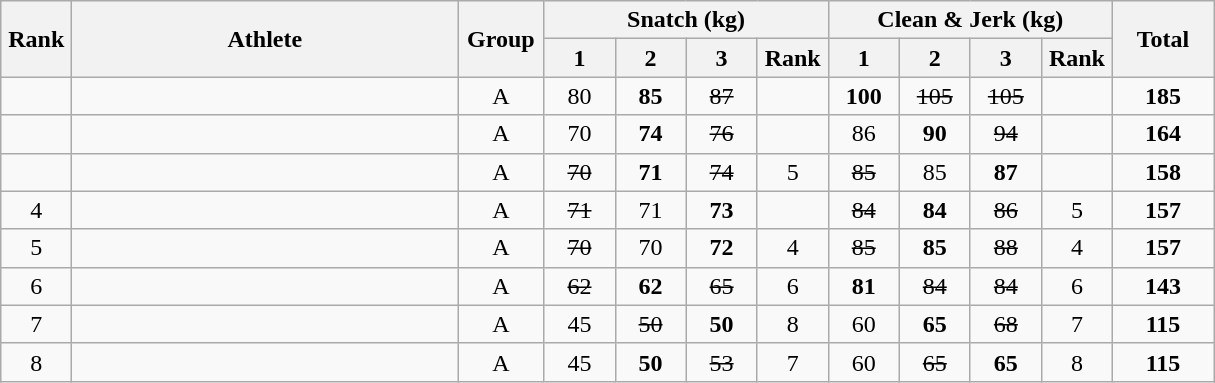<table class = "wikitable" style="text-align:center;">
<tr>
<th rowspan=2 width=40>Rank</th>
<th rowspan=2 width=250>Athlete</th>
<th rowspan=2 width=50>Group</th>
<th colspan=4>Snatch (kg)</th>
<th colspan=4>Clean & Jerk (kg)</th>
<th rowspan=2 width=60>Total</th>
</tr>
<tr>
<th width=40>1</th>
<th width=40>2</th>
<th width=40>3</th>
<th width=40>Rank</th>
<th width=40>1</th>
<th width=40>2</th>
<th width=40>3</th>
<th width=40>Rank</th>
</tr>
<tr>
<td></td>
<td align=left></td>
<td>A</td>
<td>80</td>
<td><strong>85</strong></td>
<td><s>87</s></td>
<td></td>
<td><strong>100</strong></td>
<td><s>105</s></td>
<td><s>105</s></td>
<td></td>
<td><strong>185</strong></td>
</tr>
<tr>
<td></td>
<td align=left></td>
<td>A</td>
<td>70</td>
<td><strong>74</strong></td>
<td><s>76</s></td>
<td></td>
<td>86</td>
<td><strong>90</strong></td>
<td><s>94</s></td>
<td></td>
<td><strong>164</strong></td>
</tr>
<tr>
<td></td>
<td align=left></td>
<td>A</td>
<td><s>70</s></td>
<td><strong>71</strong></td>
<td><s>74</s></td>
<td>5</td>
<td><s>85</s></td>
<td>85</td>
<td><strong>87</strong></td>
<td></td>
<td><strong>158</strong></td>
</tr>
<tr>
<td>4</td>
<td align=left></td>
<td>A</td>
<td><s>71</s></td>
<td>71</td>
<td><strong>73</strong></td>
<td></td>
<td><s>84</s></td>
<td><strong>84</strong></td>
<td><s>86</s></td>
<td>5</td>
<td><strong>157</strong></td>
</tr>
<tr>
<td>5</td>
<td align=left></td>
<td>A</td>
<td><s>70</s></td>
<td>70</td>
<td><strong>72</strong></td>
<td>4</td>
<td><s>85</s></td>
<td><strong>85</strong></td>
<td><s>88</s></td>
<td>4</td>
<td><strong>157</strong></td>
</tr>
<tr>
<td>6</td>
<td align=left></td>
<td>A</td>
<td><s>62</s></td>
<td><strong>62</strong></td>
<td><s>65</s></td>
<td>6</td>
<td><strong>81</strong></td>
<td><s>84</s></td>
<td><s>84</s></td>
<td>6</td>
<td><strong>143</strong></td>
</tr>
<tr>
<td>7</td>
<td align=left></td>
<td>A</td>
<td>45</td>
<td><s>50</s></td>
<td><strong>50</strong></td>
<td>8</td>
<td>60</td>
<td><strong>65</strong></td>
<td><s>68</s></td>
<td>7</td>
<td><strong>115</strong></td>
</tr>
<tr>
<td>8</td>
<td align=left></td>
<td>A</td>
<td>45</td>
<td><strong>50</strong></td>
<td><s>53</s></td>
<td>7</td>
<td>60</td>
<td><s>65</s></td>
<td><strong>65</strong></td>
<td>8</td>
<td><strong>115</strong></td>
</tr>
</table>
